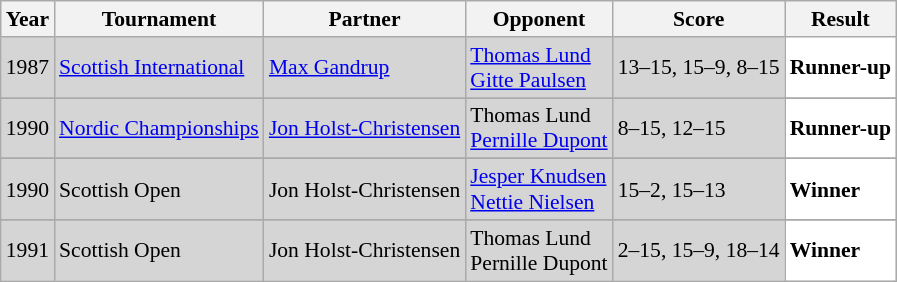<table class="sortable wikitable" style="font-size: 90%;">
<tr>
<th>Year</th>
<th>Tournament</th>
<th>Partner</th>
<th>Opponent</th>
<th>Score</th>
<th>Result</th>
</tr>
<tr style="background:#D5D5D5">
<td align="center">1987</td>
<td align="left"><a href='#'>Scottish International</a></td>
<td align="left"> <a href='#'>Max Gandrup</a></td>
<td align="left"> <a href='#'>Thomas Lund</a> <br>  <a href='#'>Gitte Paulsen</a></td>
<td align="left">13–15, 15–9, 8–15</td>
<td style="text-align:left; background:white"> <strong>Runner-up</strong></td>
</tr>
<tr>
</tr>
<tr style="background:#D5D5D5">
<td align="center">1990</td>
<td align="left"><a href='#'>Nordic Championships</a></td>
<td align="left"> <a href='#'>Jon Holst-Christensen</a></td>
<td align="left"> Thomas Lund <br>  <a href='#'>Pernille Dupont</a></td>
<td align="left">8–15, 12–15</td>
<td style="text-align:left; background:white"> <strong>Runner-up</strong></td>
</tr>
<tr>
</tr>
<tr style="background:#D5D5D5">
<td align="center">1990</td>
<td align="left">Scottish Open</td>
<td align="left"> Jon Holst-Christensen</td>
<td align="left"> <a href='#'>Jesper Knudsen</a> <br>  <a href='#'>Nettie Nielsen</a></td>
<td align="left">15–2, 15–13</td>
<td style="text-align:left; background:white"> <strong>Winner</strong></td>
</tr>
<tr>
</tr>
<tr style="background:#D5D5D5">
<td align="center">1991</td>
<td align="left">Scottish Open</td>
<td align="left"> Jon Holst-Christensen</td>
<td align="left"> Thomas Lund <br>  Pernille Dupont</td>
<td align="left">2–15, 15–9, 18–14</td>
<td style="text-align:left; background:white"> <strong>Winner</strong></td>
</tr>
</table>
